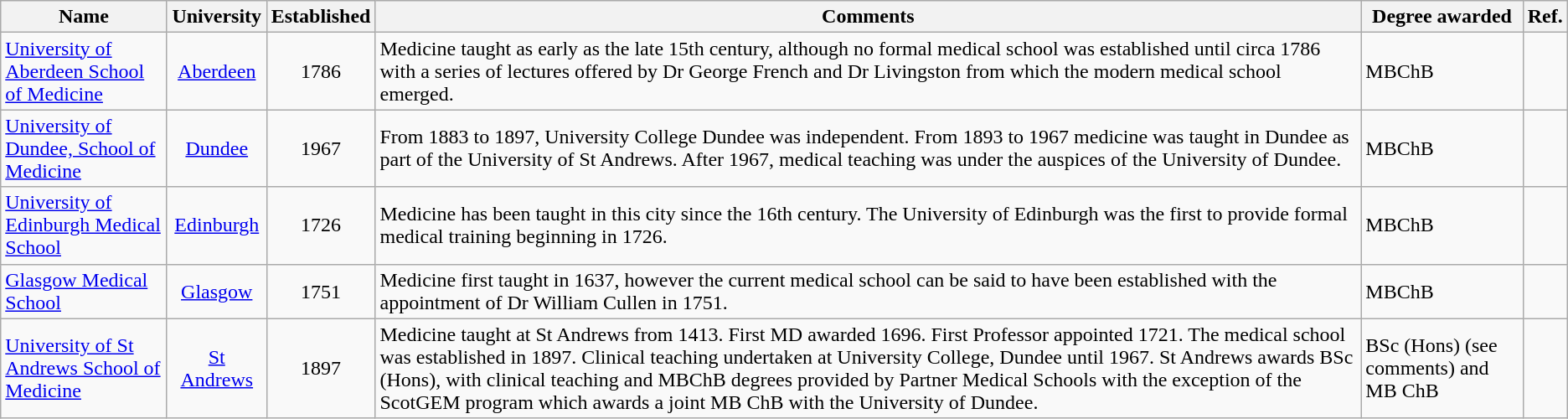<table class="wikitable sortable">
<tr>
<th>Name</th>
<th>University</th>
<th>Established</th>
<th class="unsortable">Comments</th>
<th class="unsortable">Degree awarded</th>
<th class="unsortable">Ref.</th>
</tr>
<tr>
<td><a href='#'>University of Aberdeen School of Medicine</a></td>
<td style="text-align:center;"><a href='#'>Aberdeen</a></td>
<td style="text-align:center;">1786</td>
<td>Medicine taught as early as the late 15th century, although no formal medical school was established until circa 1786 with a series of lectures offered by Dr George French and Dr Livingston from which the modern medical school emerged.</td>
<td>MBChB</td>
<td style="text-align:center;"></td>
</tr>
<tr>
<td><a href='#'>University of Dundee, School of Medicine</a></td>
<td style="text-align:center;"><a href='#'>Dundee</a></td>
<td style="text-align:center;">1967</td>
<td>From 1883 to 1897, University College Dundee was independent.  From 1893 to 1967 medicine was taught in Dundee as part of the University of St Andrews.  After 1967, medical teaching was under the auspices of the University of Dundee.</td>
<td>MBChB</td>
<td style="text-align:center;"></td>
</tr>
<tr>
<td><a href='#'>University of Edinburgh Medical School</a></td>
<td style="text-align:center;"><a href='#'>Edinburgh</a></td>
<td style="text-align:center;">1726</td>
<td>Medicine has been taught in this city since the 16th century. The University of Edinburgh was the first to provide formal medical training beginning in 1726.</td>
<td>MBChB</td>
<td style="text-align:center;"></td>
</tr>
<tr>
<td><a href='#'>Glasgow Medical School</a></td>
<td style="text-align:center;"><a href='#'>Glasgow</a></td>
<td style="text-align:center;">1751</td>
<td>Medicine first taught in 1637, however the current medical school can be said to have been established with the appointment of Dr William Cullen in 1751.</td>
<td>MBChB</td>
<td style="text-align:center;"></td>
</tr>
<tr>
<td><a href='#'>University of St Andrews School of Medicine</a></td>
<td style="text-align:center;"><a href='#'>St Andrews</a></td>
<td style="text-align:center;">1897</td>
<td>Medicine taught at St Andrews from 1413. First MD awarded 1696. First Professor appointed 1721. The medical school was established in 1897. Clinical teaching undertaken at University College, Dundee until 1967. St Andrews awards BSc (Hons), with clinical teaching and MBChB degrees provided by Partner Medical Schools with the exception of the ScotGEM program which awards a joint MB ChB with the University of Dundee.</td>
<td>BSc (Hons) (see comments) and MB ChB</td>
<td style="text-align:center;"><br></td>
</tr>
</table>
